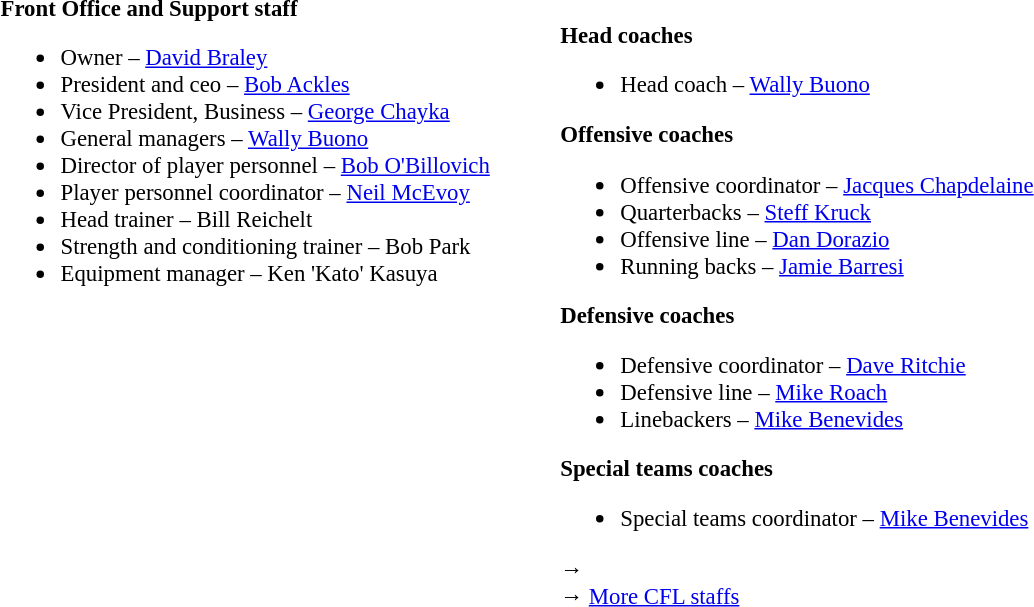<table class="toccolours" style="text-align: left;">
<tr>
<td colspan=7 style="text-align:right;"></td>
</tr>
<tr>
<td style="vertical-align:top;"></td>
<td style="font-size: 95%;vertical-align:top;"><strong>Front Office and Support staff</strong><br><ul><li>Owner – <a href='#'>David Braley</a></li><li>President and ceo – <a href='#'>Bob Ackles</a></li><li>Vice President, Business – <a href='#'>George Chayka</a></li><li>General managers – <a href='#'>Wally Buono</a></li><li>Director of player personnel – <a href='#'>Bob O'Billovich</a></li><li>Player personnel coordinator – <a href='#'>Neil McEvoy</a></li><li>Head trainer – Bill Reichelt</li><li>Strength and conditioning trainer – Bob Park</li><li>Equipment manager – Ken 'Kato' Kasuya</li></ul></td>
<td width="35"> </td>
<td style="vertical-align:top;"></td>
<td style="font-size: 95%;vertical-align:top;"><br><strong>Head coaches</strong><ul><li>Head coach – <a href='#'>Wally Buono</a></li></ul><strong>Offensive coaches</strong><ul><li>Offensive coordinator – <a href='#'>Jacques Chapdelaine</a></li><li>Quarterbacks – <a href='#'>Steff Kruck</a></li><li>Offensive line – <a href='#'>Dan Dorazio</a></li><li>Running backs – <a href='#'>Jamie Barresi</a></li></ul><strong>Defensive coaches</strong><ul><li>Defensive coordinator – <a href='#'>Dave Ritchie</a></li><li>Defensive line – <a href='#'>Mike Roach</a></li><li>Linebackers – <a href='#'>Mike Benevides</a></li></ul><strong>Special teams coaches</strong><ul><li>Special teams coordinator – <a href='#'>Mike Benevides</a></li></ul>→ <span></span><br>
→ <a href='#'>More CFL staffs</a></td>
</tr>
</table>
